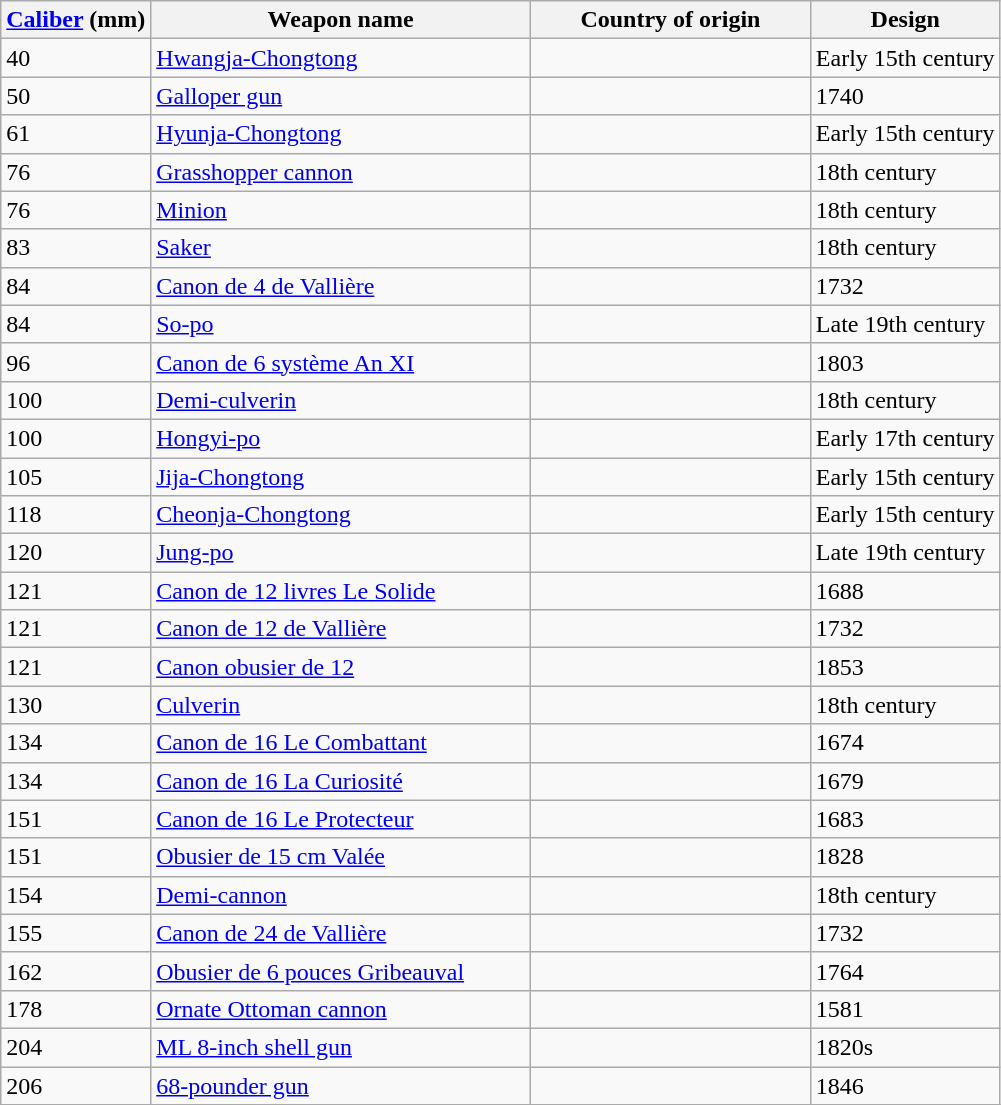<table class="wikitable sortable" style="font-size:100%;">
<tr>
<th width=15%><a href='#'>Caliber</a> (mm)</th>
<th width=38%>Weapon name</th>
<th width=28%>Country of origin</th>
<th width=19%>Design</th>
</tr>
<tr>
<td>40</td>
<td><a href='#'>Hwangja-Chongtong</a></td>
<td></td>
<td>Early 15th century</td>
</tr>
<tr>
<td>50</td>
<td><a href='#'>Galloper gun</a></td>
<td></td>
<td>1740</td>
</tr>
<tr>
<td>61</td>
<td><a href='#'>Hyunja-Chongtong</a></td>
<td></td>
<td>Early 15th century</td>
</tr>
<tr>
<td>76</td>
<td><a href='#'>Grasshopper cannon</a></td>
<td></td>
<td>18th century</td>
</tr>
<tr>
<td>76</td>
<td><a href='#'>Minion</a></td>
<td></td>
<td>18th century</td>
</tr>
<tr>
<td>83</td>
<td><a href='#'>Saker</a></td>
<td></td>
<td>18th century</td>
</tr>
<tr>
<td>84</td>
<td><a href='#'>Canon de 4 de Vallière</a></td>
<td></td>
<td>1732</td>
</tr>
<tr>
<td>84</td>
<td><a href='#'>So-po</a></td>
<td></td>
<td>Late 19th century</td>
</tr>
<tr>
<td>96</td>
<td><a href='#'>Canon de 6 système An XI</a></td>
<td></td>
<td>1803</td>
</tr>
<tr>
<td>100</td>
<td><a href='#'>Demi-culverin</a></td>
<td></td>
<td>18th century</td>
</tr>
<tr>
<td>100</td>
<td><a href='#'>Hongyi-po</a></td>
<td></td>
<td>Early 17th century</td>
</tr>
<tr>
<td>105</td>
<td><a href='#'>Jija-Chongtong</a></td>
<td></td>
<td>Early 15th century</td>
</tr>
<tr>
<td>118</td>
<td><a href='#'>Cheonja-Chongtong</a></td>
<td></td>
<td>Early 15th century</td>
</tr>
<tr>
<td>120</td>
<td><a href='#'>Jung-po</a></td>
<td></td>
<td>Late 19th century</td>
</tr>
<tr>
<td>121</td>
<td><a href='#'>Canon de 12 livres Le Solide</a></td>
<td></td>
<td>1688</td>
</tr>
<tr>
<td>121</td>
<td><a href='#'>Canon de 12 de Vallière</a></td>
<td></td>
<td>1732</td>
</tr>
<tr>
<td>121</td>
<td><a href='#'>Canon obusier de 12</a></td>
<td></td>
<td>1853</td>
</tr>
<tr>
<td>130</td>
<td><a href='#'>Culverin</a></td>
<td></td>
<td>18th century</td>
</tr>
<tr>
<td>134</td>
<td><a href='#'>Canon de 16 Le Combattant</a></td>
<td></td>
<td>1674</td>
</tr>
<tr>
<td>134</td>
<td><a href='#'>Canon de 16 La Curiosité</a></td>
<td></td>
<td>1679</td>
</tr>
<tr>
<td>151</td>
<td><a href='#'>Canon de 16 Le Protecteur</a></td>
<td></td>
<td>1683</td>
</tr>
<tr>
<td>151</td>
<td><a href='#'>Obusier de 15 cm Valée</a></td>
<td></td>
<td>1828</td>
</tr>
<tr>
<td>154</td>
<td><a href='#'>Demi-cannon</a></td>
<td></td>
<td>18th century</td>
</tr>
<tr>
<td>155</td>
<td><a href='#'>Canon de 24 de Vallière</a></td>
<td></td>
<td>1732</td>
</tr>
<tr>
<td>162</td>
<td><a href='#'>Obusier de 6 pouces Gribeauval</a></td>
<td></td>
<td>1764</td>
</tr>
<tr>
<td>178</td>
<td><a href='#'>Ornate Ottoman cannon</a></td>
<td></td>
<td>1581</td>
</tr>
<tr>
<td>204</td>
<td><a href='#'>ML 8-inch shell gun</a></td>
<td></td>
<td>1820s</td>
</tr>
<tr>
<td>206</td>
<td><a href='#'>68-pounder gun</a></td>
<td></td>
<td>1846</td>
</tr>
<tr>
</tr>
</table>
